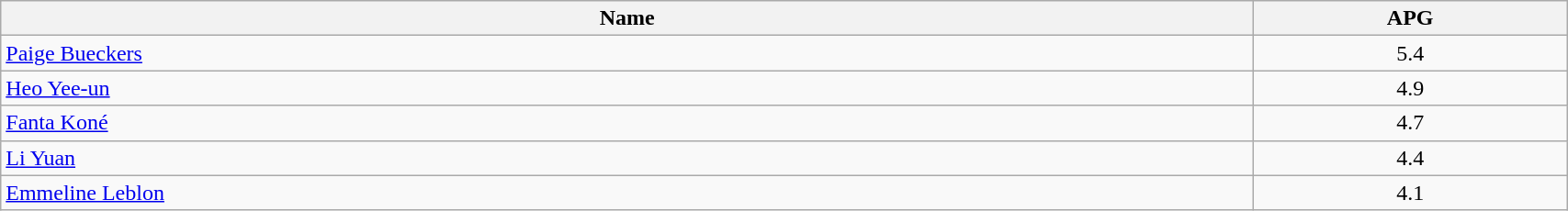<table class=wikitable width="90%">
<tr>
<th width="80%">Name</th>
<th width="20%">APG</th>
</tr>
<tr>
<td> <a href='#'>Paige Bueckers</a></td>
<td align=center>5.4</td>
</tr>
<tr>
<td> <a href='#'>Heo Yee-un</a></td>
<td align=center>4.9</td>
</tr>
<tr>
<td> <a href='#'>Fanta Koné</a></td>
<td align=center>4.7</td>
</tr>
<tr>
<td> <a href='#'>Li Yuan</a></td>
<td align=center>4.4</td>
</tr>
<tr>
<td> <a href='#'>Emmeline Leblon</a></td>
<td align=center>4.1</td>
</tr>
</table>
